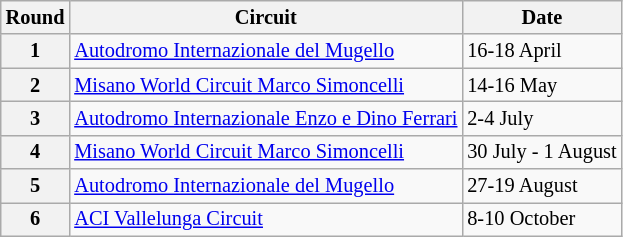<table class="wikitable" style="font-size: 85%">
<tr>
<th>Round</th>
<th>Circuit</th>
<th>Date</th>
</tr>
<tr>
<th>1</th>
<td><a href='#'>Autodromo Internazionale del Mugello</a></td>
<td>16-18 April</td>
</tr>
<tr>
<th>2</th>
<td><a href='#'>Misano World Circuit Marco Simoncelli</a></td>
<td>14-16 May</td>
</tr>
<tr>
<th>3</th>
<td><a href='#'>Autodromo Internazionale Enzo e Dino Ferrari</a></td>
<td>2-4 July</td>
</tr>
<tr>
<th>4</th>
<td><a href='#'>Misano World Circuit Marco Simoncelli</a></td>
<td>30 July - 1 August</td>
</tr>
<tr>
<th>5</th>
<td><a href='#'>Autodromo Internazionale del Mugello</a></td>
<td>27-19 August</td>
</tr>
<tr>
<th>6</th>
<td><a href='#'>ACI Vallelunga Circuit</a></td>
<td>8-10 October</td>
</tr>
</table>
